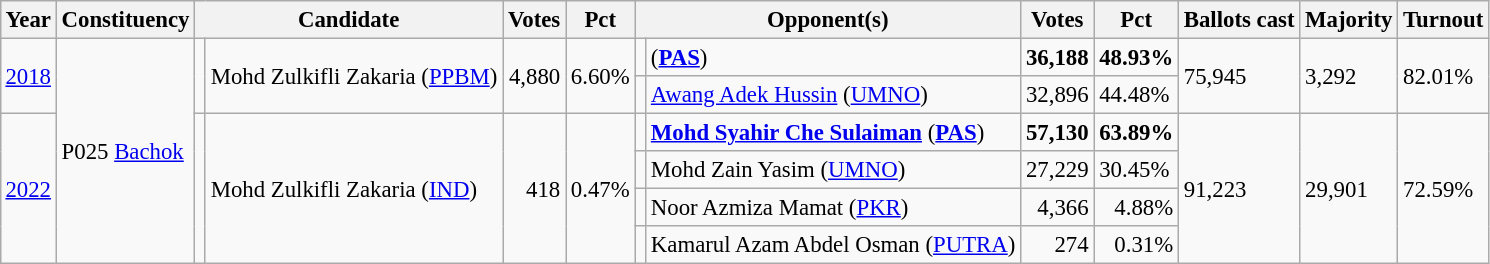<table class="wikitable" style="margin:0.5em ; font-size:95%">
<tr>
<th>Year</th>
<th>Constituency</th>
<th colspan=2>Candidate</th>
<th>Votes</th>
<th>Pct</th>
<th colspan=2>Opponent(s)</th>
<th>Votes</th>
<th>Pct</th>
<th>Ballots cast</th>
<th>Majority</th>
<th>Turnout</th>
</tr>
<tr>
<td rowspan=2><a href='#'>2018</a></td>
<td rowspan=6>P025 <a href='#'>Bachok</a></td>
<td rowspan=2 ></td>
<td rowspan=2>Mohd Zulkifli Zakaria (<a href='#'>PPBM</a>)</td>
<td rowspan=2 align=right>4,880</td>
<td rowspan=2>6.60%</td>
<td></td>
<td> (<a href='#'><strong>PAS</strong></a>)</td>
<td align=right><strong>36,188</strong></td>
<td><strong>48.93%</strong></td>
<td rowspan=2>75,945</td>
<td rowspan=2>3,292</td>
<td rowspan=2>82.01%</td>
</tr>
<tr>
<td></td>
<td><a href='#'>Awang Adek Hussin</a> (<a href='#'>UMNO</a>)</td>
<td align=right>32,896</td>
<td>44.48%</td>
</tr>
<tr>
<td rowspan=4><a href='#'>2022</a></td>
<td rowspan=4 ></td>
<td rowspan=4>Mohd Zulkifli Zakaria (<a href='#'>IND</a>)</td>
<td rowspan=4 align=right>418</td>
<td rowspan=4 align=right>0.47%</td>
<td></td>
<td><strong><a href='#'>Mohd Syahir Che Sulaiman</a></strong> (<a href='#'><strong>PAS</strong></a>)</td>
<td align=right><strong>57,130</strong></td>
<td><strong>63.89%</strong></td>
<td rowspan=4>91,223</td>
<td rowspan=4>29,901</td>
<td rowspan=4>72.59%</td>
</tr>
<tr>
<td></td>
<td>Mohd Zain Yasim (<a href='#'>UMNO</a>)</td>
<td align=right>27,229</td>
<td>30.45%</td>
</tr>
<tr>
<td></td>
<td>Noor Azmiza Mamat (<a href='#'>PKR</a>)</td>
<td align=right>4,366</td>
<td align=right>4.88%</td>
</tr>
<tr>
<td></td>
<td>Kamarul Azam Abdel Osman (<a href='#'>PUTRA</a>)</td>
<td align=right>274</td>
<td align=right>0.31%</td>
</tr>
</table>
